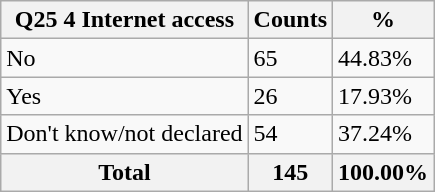<table class="wikitable sortable">
<tr>
<th>Q25 4 Internet access</th>
<th>Counts</th>
<th>%</th>
</tr>
<tr>
<td>No</td>
<td>65</td>
<td>44.83%</td>
</tr>
<tr>
<td>Yes</td>
<td>26</td>
<td>17.93%</td>
</tr>
<tr>
<td>Don't know/not declared</td>
<td>54</td>
<td>37.24%</td>
</tr>
<tr>
<th>Total</th>
<th>145</th>
<th>100.00%</th>
</tr>
</table>
